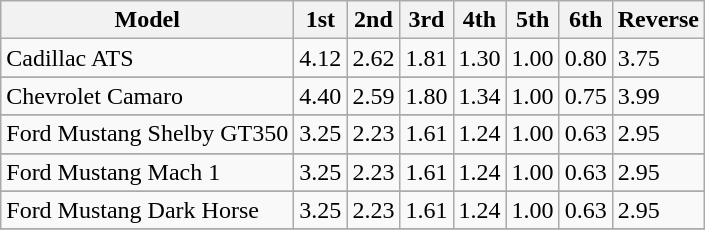<table class=wikitable>
<tr>
<th>Model</th>
<th>1st</th>
<th>2nd</th>
<th>3rd</th>
<th>4th</th>
<th>5th</th>
<th>6th</th>
<th>Reverse</th>
</tr>
<tr>
<td>Cadillac ATS</td>
<td>4.12</td>
<td>2.62</td>
<td>1.81</td>
<td>1.30</td>
<td>1.00</td>
<td>0.80</td>
<td>3.75</td>
</tr>
<tr>
</tr>
<tr>
<td>Chevrolet Camaro</td>
<td>4.40</td>
<td>2.59</td>
<td>1.80</td>
<td>1.34</td>
<td>1.00</td>
<td>0.75</td>
<td>3.99</td>
</tr>
<tr>
</tr>
<tr>
<td>Ford Mustang Shelby GT350</td>
<td>3.25</td>
<td>2.23</td>
<td>1.61</td>
<td>1.24</td>
<td>1.00</td>
<td>0.63</td>
<td>2.95</td>
</tr>
<tr>
</tr>
<tr>
<td>Ford Mustang Mach 1</td>
<td>3.25</td>
<td>2.23</td>
<td>1.61</td>
<td>1.24</td>
<td>1.00</td>
<td>0.63</td>
<td>2.95</td>
</tr>
<tr>
</tr>
<tr>
<td>Ford Mustang Dark Horse</td>
<td>3.25</td>
<td>2.23</td>
<td>1.61</td>
<td>1.24</td>
<td>1.00</td>
<td>0.63</td>
<td>2.95</td>
</tr>
<tr>
</tr>
</table>
